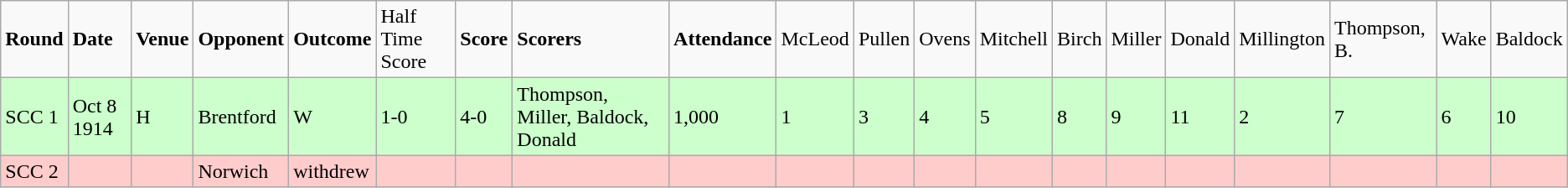<table class="wikitable">
<tr>
<td><strong>Round</strong></td>
<td><strong>Date</strong></td>
<td><strong>Venue</strong></td>
<td><strong>Opponent</strong></td>
<td><strong>Outcome</strong></td>
<td>Half Time Score</td>
<td><strong>Score</strong></td>
<td><strong>Scorers</strong></td>
<td><strong>Attendance</strong></td>
<td>McLeod</td>
<td>Pullen</td>
<td>Ovens</td>
<td>Mitchell</td>
<td>Birch</td>
<td>Miller</td>
<td>Donald</td>
<td>Millington</td>
<td>Thompson, B.</td>
<td>Wake</td>
<td>Baldock</td>
</tr>
<tr bgcolor="#CCFFCC">
<td>SCC 1</td>
<td>Oct 8 1914</td>
<td>H</td>
<td>Brentford</td>
<td>W</td>
<td>1-0</td>
<td>4-0</td>
<td>Thompson, Miller, Baldock, Donald</td>
<td>1,000</td>
<td>1</td>
<td>3</td>
<td>4</td>
<td>5</td>
<td>8</td>
<td>9</td>
<td>11</td>
<td>2</td>
<td>7</td>
<td>6</td>
<td>10</td>
</tr>
<tr bgcolor="#FFCCCC">
<td>SCC 2</td>
<td></td>
<td></td>
<td>Norwich</td>
<td>withdrew</td>
<td></td>
<td></td>
<td></td>
<td></td>
<td></td>
<td></td>
<td></td>
<td></td>
<td></td>
<td></td>
<td></td>
<td></td>
<td></td>
<td></td>
<td></td>
</tr>
</table>
